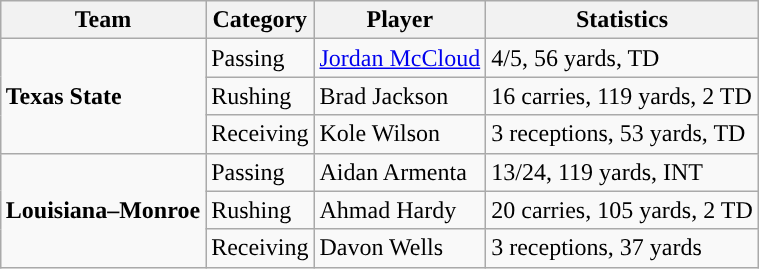<table class="wikitable" style="float: right;">
<tr>
<th>Team</th>
<th>Category</th>
<th>Player</th>
<th>Statistics</th>
</tr>
<tr>
<td rowspan=3><strong>Texas State</strong></td>
<td>Passing</td>
<td><a href='#'>Jordan McCloud</a></td>
<td>4/5, 56 yards, TD</td>
</tr>
<tr>
<td>Rushing</td>
<td>Brad Jackson</td>
<td>16 carries, 119 yards, 2 TD</td>
</tr>
<tr>
<td>Receiving</td>
<td>Kole Wilson</td>
<td>3 receptions, 53 yards, TD</td>
</tr>
<tr>
<td rowspan=3><strong>Louisiana–Monroe</strong></td>
<td>Passing</td>
<td>Aidan Armenta</td>
<td>13/24, 119 yards, INT</td>
</tr>
<tr>
<td>Rushing</td>
<td>Ahmad Hardy</td>
<td>20 carries, 105 yards, 2 TD</td>
</tr>
<tr>
<td>Receiving</td>
<td>Davon Wells</td>
<td>3 receptions, 37 yards</td>
</tr>
</table>
